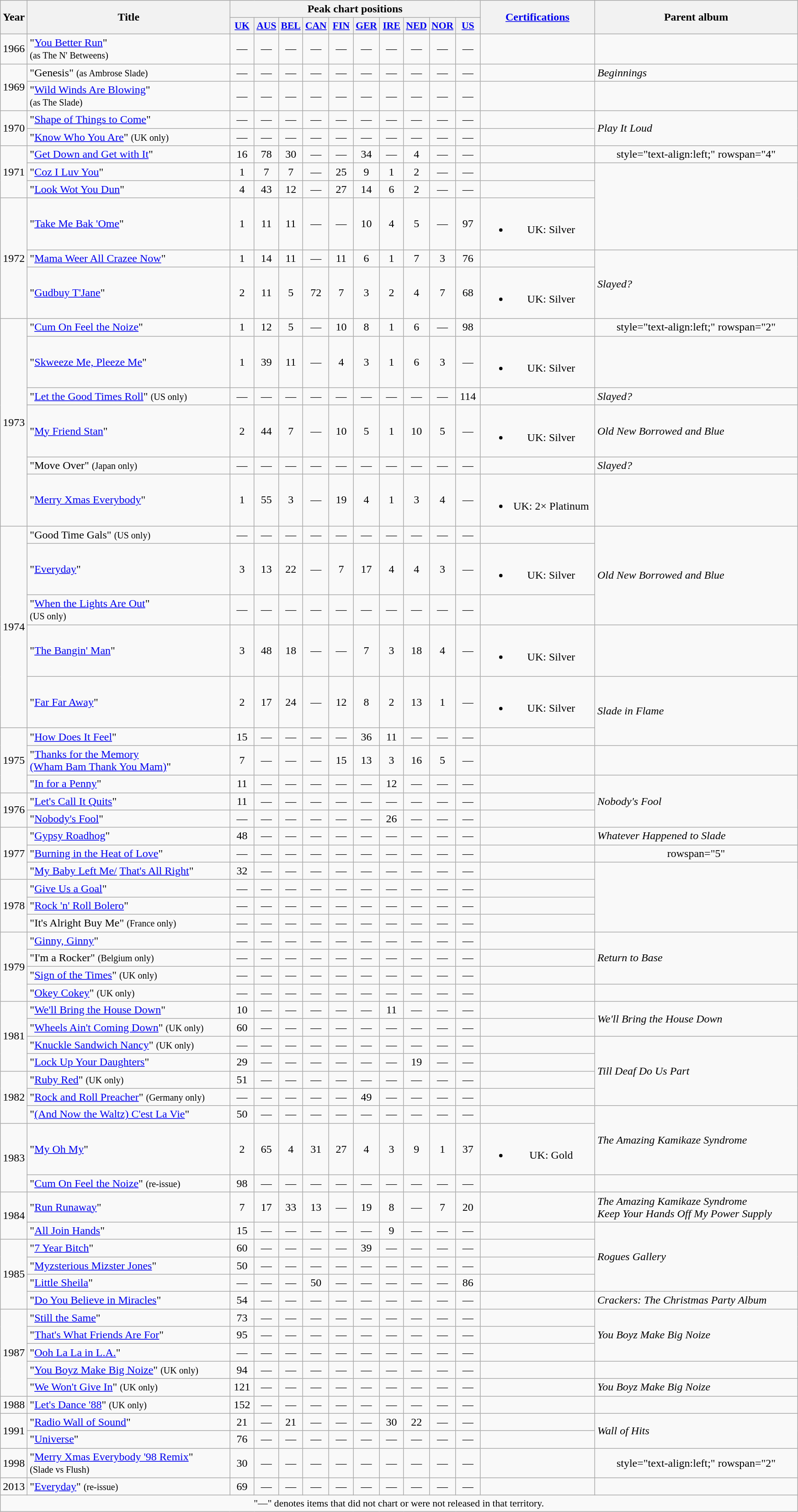<table class="wikitable" style="text-align:center;">
<tr>
<th rowspan="2" style="width:2em;">Year</th>
<th rowspan="2" style="width:18em;">Title</th>
<th colspan="10">Peak chart positions</th>
<th rowspan="2" style="width:10em;"><a href='#'>Certifications</a></th>
<th rowspan="2" style="width:18em;">Parent album</th>
</tr>
<tr>
<th style="width:2em;font-size:90%;"><a href='#'>UK</a><br></th>
<th style="width:2em;font-size:90%;"><a href='#'>AUS</a><br></th>
<th style="width:2em;font-size:90%;"><a href='#'>BEL</a><br></th>
<th style="width:2em;font-size:90%;"><a href='#'>CAN</a><br></th>
<th style="width:2em;font-size:90%;"><a href='#'>FIN</a><br></th>
<th style="width:2em;font-size:90%;"><a href='#'>GER</a><br></th>
<th style="width:2em;font-size:90%;"><a href='#'>IRE</a><br></th>
<th style="width:2em;font-size:90%;"><a href='#'>NED</a><br></th>
<th style="width:2em;font-size:90%;"><a href='#'>NOR</a><br></th>
<th style="width:2em;font-size:90%;"><a href='#'>US</a><br></th>
</tr>
<tr>
<td>1966</td>
<td style="text-align:left;">"<a href='#'>You Better Run</a>" <br><small>(as The N' Betweens)</small></td>
<td>—</td>
<td>—</td>
<td>—</td>
<td>—</td>
<td>—</td>
<td>—</td>
<td>—</td>
<td>—</td>
<td>—</td>
<td>—</td>
<td></td>
<td></td>
</tr>
<tr>
<td rowspan="2">1969</td>
<td style="text-align:left;">"Genesis" <small>(as Ambrose Slade)</small></td>
<td>—</td>
<td>—</td>
<td>—</td>
<td>—</td>
<td>—</td>
<td>—</td>
<td>—</td>
<td>—</td>
<td>—</td>
<td>—</td>
<td></td>
<td style="text-align:left;"><em>Beginnings</em></td>
</tr>
<tr>
<td style="text-align:left;">"<a href='#'>Wild Winds Are Blowing</a>" <br><small>(as The Slade)</small></td>
<td>—</td>
<td>—</td>
<td>—</td>
<td>—</td>
<td>—</td>
<td>—</td>
<td>—</td>
<td>—</td>
<td>—</td>
<td>—</td>
<td></td>
<td></td>
</tr>
<tr>
<td rowspan="2">1970</td>
<td style="text-align:left;">"<a href='#'>Shape of Things to Come</a>"</td>
<td>—</td>
<td>—</td>
<td>—</td>
<td>—</td>
<td>—</td>
<td>—</td>
<td>—</td>
<td>—</td>
<td>—</td>
<td>—</td>
<td></td>
<td style="text-align:left;" rowspan="2"><em>Play It Loud</em></td>
</tr>
<tr>
<td style="text-align:left;">"<a href='#'>Know Who You Are</a>" <small>(UK only)</small></td>
<td>—</td>
<td>—</td>
<td>—</td>
<td>—</td>
<td>—</td>
<td>—</td>
<td>—</td>
<td>—</td>
<td>—</td>
<td>—</td>
<td></td>
</tr>
<tr>
<td rowspan="3">1971</td>
<td style="text-align:left;">"<a href='#'>Get Down and Get with It</a>"</td>
<td>16</td>
<td>78</td>
<td>30</td>
<td>—</td>
<td>—</td>
<td>34</td>
<td>—</td>
<td>4</td>
<td>—</td>
<td>—</td>
<td></td>
<td>style="text-align:left;" rowspan="4" </td>
</tr>
<tr>
<td style="text-align:left;">"<a href='#'>Coz I Luv You</a>"</td>
<td>1</td>
<td>7</td>
<td>7</td>
<td>—</td>
<td>25</td>
<td>9</td>
<td>1</td>
<td>2</td>
<td>—</td>
<td>—</td>
<td></td>
</tr>
<tr>
<td style="text-align:left;">"<a href='#'>Look Wot You Dun</a>"</td>
<td>4</td>
<td>43</td>
<td>12</td>
<td>—</td>
<td>27</td>
<td>14</td>
<td>6</td>
<td>2</td>
<td>—</td>
<td>—</td>
<td></td>
</tr>
<tr>
<td rowspan="3">1972</td>
<td style="text-align:left;">"<a href='#'>Take Me Bak 'Ome</a>"</td>
<td>1</td>
<td>11</td>
<td>11</td>
<td>—</td>
<td>—</td>
<td>10</td>
<td>4</td>
<td>5</td>
<td>—</td>
<td>97</td>
<td><br><ul><li>UK: Silver</li></ul></td>
</tr>
<tr>
<td style="text-align:left;">"<a href='#'>Mama Weer All Crazee Now</a>"</td>
<td>1</td>
<td>14</td>
<td>11</td>
<td>—</td>
<td>11</td>
<td>6</td>
<td>1</td>
<td>7</td>
<td>3</td>
<td>76</td>
<td></td>
<td style="text-align:left;" rowspan="2"><em>Slayed?</em></td>
</tr>
<tr>
<td style="text-align:left;">"<a href='#'>Gudbuy T'Jane</a>"</td>
<td>2</td>
<td>11</td>
<td>5</td>
<td>72</td>
<td>7</td>
<td>3</td>
<td>2</td>
<td>4</td>
<td>7</td>
<td>68</td>
<td><br><ul><li>UK: Silver</li></ul></td>
</tr>
<tr>
<td rowspan="6">1973</td>
<td style="text-align:left;">"<a href='#'>Cum On Feel the Noize</a>"</td>
<td>1</td>
<td>12</td>
<td>5</td>
<td>—</td>
<td>10</td>
<td>8</td>
<td>1</td>
<td>6</td>
<td>—</td>
<td>98</td>
<td></td>
<td>style="text-align:left;" rowspan="2" </td>
</tr>
<tr>
<td style="text-align:left;">"<a href='#'>Skweeze Me, Pleeze Me</a>"</td>
<td>1</td>
<td>39</td>
<td>11</td>
<td>—</td>
<td>4</td>
<td>3</td>
<td>1</td>
<td>6</td>
<td>3</td>
<td>—</td>
<td><br><ul><li>UK: Silver</li></ul></td>
</tr>
<tr>
<td style="text-align:left;">"<a href='#'>Let the Good Times Roll</a>" <small>(US only)</small></td>
<td>—</td>
<td>—</td>
<td>—</td>
<td>—</td>
<td>—</td>
<td>—</td>
<td>—</td>
<td>—</td>
<td>—</td>
<td>114</td>
<td></td>
<td style="text-align:left;"><em>Slayed?</em></td>
</tr>
<tr>
<td style="text-align:left;">"<a href='#'>My Friend Stan</a>"</td>
<td>2</td>
<td>44</td>
<td>7</td>
<td>—</td>
<td>10</td>
<td>5</td>
<td>1</td>
<td>10</td>
<td>5</td>
<td>—</td>
<td><br><ul><li>UK: Silver</li></ul></td>
<td style="text-align:left;"><em>Old New Borrowed and Blue</em></td>
</tr>
<tr>
<td style="text-align:left;">"Move Over" <small>(Japan only)</small></td>
<td>—</td>
<td>—</td>
<td>—</td>
<td>—</td>
<td>—</td>
<td>—</td>
<td>—</td>
<td>—</td>
<td>—</td>
<td>—</td>
<td></td>
<td style="text-align:left;"><em>Slayed?</em></td>
</tr>
<tr>
<td style="text-align:left;">"<a href='#'>Merry Xmas Everybody</a>"</td>
<td>1</td>
<td>55</td>
<td>3</td>
<td>—</td>
<td>19</td>
<td>4</td>
<td>1</td>
<td>3</td>
<td>4</td>
<td>—</td>
<td><br><ul><li>UK: 2× Platinum</li></ul></td>
<td></td>
</tr>
<tr>
<td rowspan="5">1974</td>
<td style="text-align:left;">"Good Time Gals" <small>(US only)</small></td>
<td>—</td>
<td>—</td>
<td>—</td>
<td>—</td>
<td>—</td>
<td>—</td>
<td>—</td>
<td>—</td>
<td>—</td>
<td>—</td>
<td></td>
<td style="text-align:left;" rowspan="3"><em>Old New Borrowed and Blue</em></td>
</tr>
<tr>
<td style="text-align:left;">"<a href='#'>Everyday</a>"</td>
<td>3</td>
<td>13</td>
<td>22</td>
<td>—</td>
<td>7</td>
<td>17</td>
<td>4</td>
<td>4</td>
<td>3</td>
<td>—</td>
<td><br><ul><li>UK: Silver</li></ul></td>
</tr>
<tr>
<td style="text-align:left;">"<a href='#'>When the Lights Are Out</a>" <br><small>(US only)</small></td>
<td>—</td>
<td>—</td>
<td>—</td>
<td>—</td>
<td>—</td>
<td>—</td>
<td>—</td>
<td>—</td>
<td>—</td>
<td>—</td>
<td></td>
</tr>
<tr>
<td style="text-align:left;">"<a href='#'>The Bangin' Man</a>"</td>
<td>3</td>
<td>48</td>
<td>18</td>
<td>—</td>
<td>—</td>
<td>7</td>
<td>3</td>
<td>18</td>
<td>4</td>
<td>—</td>
<td><br><ul><li>UK: Silver</li></ul></td>
<td></td>
</tr>
<tr>
<td style="text-align:left;">"<a href='#'>Far Far Away</a>"</td>
<td>2</td>
<td>17</td>
<td>24</td>
<td>—</td>
<td>12</td>
<td>8</td>
<td>2</td>
<td>13</td>
<td>1</td>
<td>—</td>
<td><br><ul><li>UK: Silver</li></ul></td>
<td style="text-align:left;" rowspan="2"><em>Slade in Flame</em></td>
</tr>
<tr>
<td rowspan="3">1975</td>
<td style="text-align:left;">"<a href='#'>How Does It Feel</a>"</td>
<td>15</td>
<td>—</td>
<td>—</td>
<td>—</td>
<td>—</td>
<td>36</td>
<td>11</td>
<td>—</td>
<td>—</td>
<td>—</td>
<td></td>
</tr>
<tr>
<td style="text-align:left;">"<a href='#'>Thanks for the Memory<br>(Wham Bam Thank You Mam)</a>"</td>
<td>7</td>
<td>—</td>
<td>—</td>
<td>—</td>
<td>15</td>
<td>13</td>
<td>3</td>
<td>16</td>
<td>5</td>
<td>—</td>
<td></td>
<td></td>
</tr>
<tr>
<td style="text-align:left;">"<a href='#'>In for a Penny</a>"</td>
<td>11</td>
<td>—</td>
<td>—</td>
<td>—</td>
<td>—</td>
<td>—</td>
<td>12</td>
<td>—</td>
<td>—</td>
<td>—</td>
<td></td>
<td style="text-align:left;" rowspan="3"><em>Nobody's Fool</em></td>
</tr>
<tr>
<td rowspan="2">1976</td>
<td style="text-align:left;">"<a href='#'>Let's Call It Quits</a>"</td>
<td>11</td>
<td>—</td>
<td>—</td>
<td>—</td>
<td>—</td>
<td>—</td>
<td>—</td>
<td>—</td>
<td>—</td>
<td>—</td>
<td></td>
</tr>
<tr>
<td style="text-align:left;">"<a href='#'>Nobody's Fool</a>"</td>
<td>—</td>
<td>—</td>
<td>—</td>
<td>—</td>
<td>—</td>
<td>—</td>
<td>26</td>
<td>—</td>
<td>—</td>
<td>—</td>
<td></td>
</tr>
<tr>
<td rowspan="3">1977</td>
<td style="text-align:left;">"<a href='#'>Gypsy Roadhog</a>"</td>
<td>48</td>
<td>—</td>
<td>—</td>
<td>—</td>
<td>—</td>
<td>—</td>
<td>—</td>
<td>—</td>
<td>—</td>
<td>—</td>
<td></td>
<td style="text-align:left;"><em>Whatever Happened to Slade</em></td>
</tr>
<tr>
<td style="text-align:left;">"<a href='#'>Burning in the Heat of Love</a>"</td>
<td>—</td>
<td>—</td>
<td>—</td>
<td>—</td>
<td>—</td>
<td>—</td>
<td>—</td>
<td>—</td>
<td>—</td>
<td>—</td>
<td></td>
<td>rowspan="5" </td>
</tr>
<tr>
<td style="text-align:left;">"<a href='#'>My Baby Left Me/</a> <a href='#'>That's All Right</a>"</td>
<td>32</td>
<td>—</td>
<td>—</td>
<td>—</td>
<td>—</td>
<td>—</td>
<td>—</td>
<td>—</td>
<td>—</td>
<td>—</td>
<td></td>
</tr>
<tr>
<td rowspan="3">1978</td>
<td style="text-align:left;">"<a href='#'>Give Us a Goal</a>"</td>
<td>—</td>
<td>—</td>
<td>—</td>
<td>—</td>
<td>—</td>
<td>—</td>
<td>—</td>
<td>—</td>
<td>—</td>
<td>—</td>
<td></td>
</tr>
<tr>
<td style="text-align:left;">"<a href='#'>Rock 'n' Roll Bolero</a>"</td>
<td>—</td>
<td>—</td>
<td>—</td>
<td>—</td>
<td>—</td>
<td>—</td>
<td>—</td>
<td>—</td>
<td>—</td>
<td>—</td>
<td></td>
</tr>
<tr>
<td style="text-align:left;">"It's Alright Buy Me" <small>(France only)</small></td>
<td>—</td>
<td>—</td>
<td>—</td>
<td>—</td>
<td>—</td>
<td>—</td>
<td>—</td>
<td>—</td>
<td>—</td>
<td>—</td>
<td></td>
</tr>
<tr>
<td rowspan="4">1979</td>
<td style="text-align:left;">"<a href='#'>Ginny, Ginny</a>"</td>
<td>—</td>
<td>—</td>
<td>—</td>
<td>—</td>
<td>—</td>
<td>—</td>
<td>—</td>
<td>—</td>
<td>—</td>
<td>—</td>
<td></td>
<td style="text-align:left;" rowspan="3"><em>Return to Base</em></td>
</tr>
<tr>
<td style="text-align:left;">"I'm a Rocker" <small>(Belgium only)</small></td>
<td>—</td>
<td>—</td>
<td>—</td>
<td>—</td>
<td>—</td>
<td>—</td>
<td>—</td>
<td>—</td>
<td>—</td>
<td>—</td>
<td></td>
</tr>
<tr>
<td style="text-align:left;">"<a href='#'>Sign of the Times</a>" <small>(UK only)</small></td>
<td>—</td>
<td>—</td>
<td>—</td>
<td>—</td>
<td>—</td>
<td>—</td>
<td>—</td>
<td>—</td>
<td>—</td>
<td>—</td>
<td></td>
</tr>
<tr>
<td style="text-align:left;">"<a href='#'>Okey Cokey</a>" <small>(UK only)</small></td>
<td>—</td>
<td>—</td>
<td>—</td>
<td>—</td>
<td>—</td>
<td>—</td>
<td>—</td>
<td>—</td>
<td>—</td>
<td>—</td>
<td></td>
<td></td>
</tr>
<tr>
<td rowspan="4">1981</td>
<td style="text-align:left;">"<a href='#'>We'll Bring the House Down</a>"</td>
<td>10</td>
<td>—</td>
<td>—</td>
<td>—</td>
<td>—</td>
<td>—</td>
<td>11</td>
<td>—</td>
<td>—</td>
<td>—</td>
<td></td>
<td style="text-align:left;" rowspan="2"><em>We'll Bring the House Down</em></td>
</tr>
<tr>
<td style="text-align:left;">"<a href='#'>Wheels Ain't Coming Down</a>" <small>(UK only)</small></td>
<td>60</td>
<td>—</td>
<td>—</td>
<td>—</td>
<td>—</td>
<td>—</td>
<td>—</td>
<td>—</td>
<td>—</td>
<td>—</td>
<td></td>
</tr>
<tr>
<td style="text-align:left;">"<a href='#'>Knuckle Sandwich Nancy</a>" <small>(UK only)</small></td>
<td>—</td>
<td>—</td>
<td>—</td>
<td>—</td>
<td>—</td>
<td>—</td>
<td>—</td>
<td>—</td>
<td>—</td>
<td>—</td>
<td></td>
<td style="text-align:left;" rowspan="4"><em>Till Deaf Do Us Part</em></td>
</tr>
<tr>
<td style="text-align:left;">"<a href='#'>Lock Up Your Daughters</a>"</td>
<td>29</td>
<td>—</td>
<td>—</td>
<td>—</td>
<td>—</td>
<td>—</td>
<td>—</td>
<td>19</td>
<td>—</td>
<td>—</td>
<td></td>
</tr>
<tr>
<td rowspan="3">1982</td>
<td style="text-align:left;">"<a href='#'>Ruby Red</a>" <small>(UK only)</small></td>
<td>51</td>
<td>—</td>
<td>—</td>
<td>—</td>
<td>—</td>
<td>—</td>
<td>—</td>
<td>—</td>
<td>—</td>
<td>—</td>
<td></td>
</tr>
<tr>
<td style="text-align:left;">"<a href='#'>Rock and Roll Preacher</a>" <small>(Germany only)</small></td>
<td>—</td>
<td>—</td>
<td>—</td>
<td>—</td>
<td>—</td>
<td>49</td>
<td>—</td>
<td>—</td>
<td>—</td>
<td>—</td>
<td></td>
</tr>
<tr>
<td style="text-align:left;">"<a href='#'>(And Now the Waltz) C'est La Vie</a>"</td>
<td>50</td>
<td>—</td>
<td>—</td>
<td>—</td>
<td>—</td>
<td>—</td>
<td>—</td>
<td>—</td>
<td>—</td>
<td>—</td>
<td></td>
<td rowspan="2" style="text-align:left;"><em>The Amazing Kamikaze Syndrome</em></td>
</tr>
<tr>
<td rowspan="2">1983</td>
<td style="text-align:left;">"<a href='#'>My Oh My</a>"</td>
<td>2</td>
<td>65</td>
<td>4</td>
<td>31</td>
<td>27</td>
<td>4</td>
<td>3</td>
<td>9</td>
<td>1</td>
<td>37</td>
<td><br><ul><li>UK: Gold</li></ul></td>
</tr>
<tr>
<td style="text-align:left;">"<a href='#'>Cum On Feel the Noize</a>" <small>(re-issue)</small></td>
<td>98</td>
<td>—</td>
<td>—</td>
<td>—</td>
<td>—</td>
<td>—</td>
<td>—</td>
<td>—</td>
<td>—</td>
<td>—</td>
<td></td>
<td></td>
</tr>
<tr>
<td rowspan="2">1984</td>
<td style="text-align:left;">"<a href='#'>Run Runaway</a>"</td>
<td>7</td>
<td>17</td>
<td>33</td>
<td>13</td>
<td>—</td>
<td>19</td>
<td>8</td>
<td>—</td>
<td>7</td>
<td>20</td>
<td></td>
<td style="text-align:left;"><em>The Amazing Kamikaze Syndrome<br>Keep Your Hands Off My Power Supply</em></td>
</tr>
<tr>
<td style="text-align:left;">"<a href='#'>All Join Hands</a>"</td>
<td>15</td>
<td>—</td>
<td>—</td>
<td>—</td>
<td>—</td>
<td>—</td>
<td>9</td>
<td>—</td>
<td>—</td>
<td>—</td>
<td></td>
<td style="text-align:left;" rowspan="4"><em>Rogues Gallery</em></td>
</tr>
<tr>
<td rowspan="4">1985</td>
<td style="text-align:left;">"<a href='#'>7 Year Bitch</a>"</td>
<td>60</td>
<td>—</td>
<td>—</td>
<td>—</td>
<td>—</td>
<td>39</td>
<td>—</td>
<td>—</td>
<td>—</td>
<td>—</td>
<td></td>
</tr>
<tr>
<td style="text-align:left;">"<a href='#'>Myzsterious Mizster Jones</a>"</td>
<td>50</td>
<td>—</td>
<td>—</td>
<td>—</td>
<td>—</td>
<td>—</td>
<td>—</td>
<td>—</td>
<td>—</td>
<td>—</td>
<td></td>
</tr>
<tr>
<td style="text-align:left;">"<a href='#'>Little Sheila</a>"</td>
<td>—</td>
<td>—</td>
<td>—</td>
<td>50</td>
<td>—</td>
<td>—</td>
<td>—</td>
<td>—</td>
<td>—</td>
<td>86</td>
<td></td>
</tr>
<tr>
<td style="text-align:left;">"<a href='#'>Do You Believe in Miracles</a>"</td>
<td>54</td>
<td>—</td>
<td>—</td>
<td>—</td>
<td>—</td>
<td>—</td>
<td>—</td>
<td>—</td>
<td>—</td>
<td>—</td>
<td></td>
<td style="text-align:left;"><em>Crackers: The Christmas Party Album</em></td>
</tr>
<tr>
<td rowspan="5">1987</td>
<td style="text-align:left;">"<a href='#'>Still the Same</a>"</td>
<td>73</td>
<td>—</td>
<td>—</td>
<td>—</td>
<td>—</td>
<td>—</td>
<td>—</td>
<td>—</td>
<td>—</td>
<td>—</td>
<td></td>
<td style="text-align:left;" rowspan="3"><em>You Boyz Make Big Noize</em></td>
</tr>
<tr>
<td style="text-align:left;">"<a href='#'>That's What Friends Are For</a>"</td>
<td>95</td>
<td>—</td>
<td>—</td>
<td>—</td>
<td>—</td>
<td>—</td>
<td>—</td>
<td>—</td>
<td>—</td>
<td>—</td>
<td></td>
</tr>
<tr>
<td style="text-align:left;">"<a href='#'>Ooh La La in L.A.</a>"</td>
<td>—</td>
<td>—</td>
<td>—</td>
<td>—</td>
<td>—</td>
<td>—</td>
<td>—</td>
<td>—</td>
<td>—</td>
<td>—</td>
<td></td>
</tr>
<tr>
<td style="text-align:left;">"<a href='#'>You Boyz Make Big Noize</a>" <small>(UK only)</small></td>
<td>94</td>
<td>—</td>
<td>—</td>
<td>—</td>
<td>—</td>
<td>—</td>
<td>—</td>
<td>—</td>
<td>—</td>
<td>—</td>
<td></td>
<td></td>
</tr>
<tr>
<td style="text-align:left;">"<a href='#'>We Won't Give In</a>" <small>(UK only)</small></td>
<td>121</td>
<td>—</td>
<td>—</td>
<td>—</td>
<td>—</td>
<td>—</td>
<td>—</td>
<td>—</td>
<td>—</td>
<td>—</td>
<td></td>
<td style="text-align:left;"><em>You Boyz Make Big Noize</em></td>
</tr>
<tr>
<td>1988</td>
<td style="text-align:left;">"<a href='#'>Let's Dance '88</a>" <small>(UK only)</small></td>
<td>152</td>
<td>—</td>
<td>—</td>
<td>—</td>
<td>—</td>
<td>—</td>
<td>—</td>
<td>—</td>
<td>—</td>
<td>—</td>
<td></td>
<td></td>
</tr>
<tr>
<td rowspan="2">1991</td>
<td style="text-align:left;">"<a href='#'>Radio Wall of Sound</a>"</td>
<td>21</td>
<td>—</td>
<td>21</td>
<td>—</td>
<td>—</td>
<td>—</td>
<td>30</td>
<td>22</td>
<td>—</td>
<td>—</td>
<td></td>
<td style="text-align:left;" rowspan="2"><em>Wall of Hits</em></td>
</tr>
<tr>
<td style="text-align:left;">"<a href='#'>Universe</a>"</td>
<td>76</td>
<td>—</td>
<td>—</td>
<td>—</td>
<td>—</td>
<td>—</td>
<td>—</td>
<td>—</td>
<td>—</td>
<td>—</td>
<td></td>
</tr>
<tr>
<td>1998</td>
<td style="text-align:left;">"<a href='#'>Merry Xmas Everybody '98 Remix</a>"<br><small>(Slade vs Flush)</small></td>
<td>30</td>
<td>—</td>
<td>—</td>
<td>—</td>
<td>—</td>
<td>—</td>
<td>—</td>
<td>—</td>
<td>—</td>
<td>—</td>
<td></td>
<td>style="text-align:left;" rowspan="2" </td>
</tr>
<tr>
<td>2013</td>
<td style="text-align:left;">"<a href='#'>Everyday</a>" <small>(re-issue)</small></td>
<td>69</td>
<td>—</td>
<td>—</td>
<td>—</td>
<td>—</td>
<td>—</td>
<td>—</td>
<td>—</td>
<td>—</td>
<td>—</td>
<td></td>
</tr>
<tr>
<td colspan="15" style="text-align:center; font-size:90%;">"—" denotes items that did not chart or were not released in that territory.</td>
</tr>
</table>
